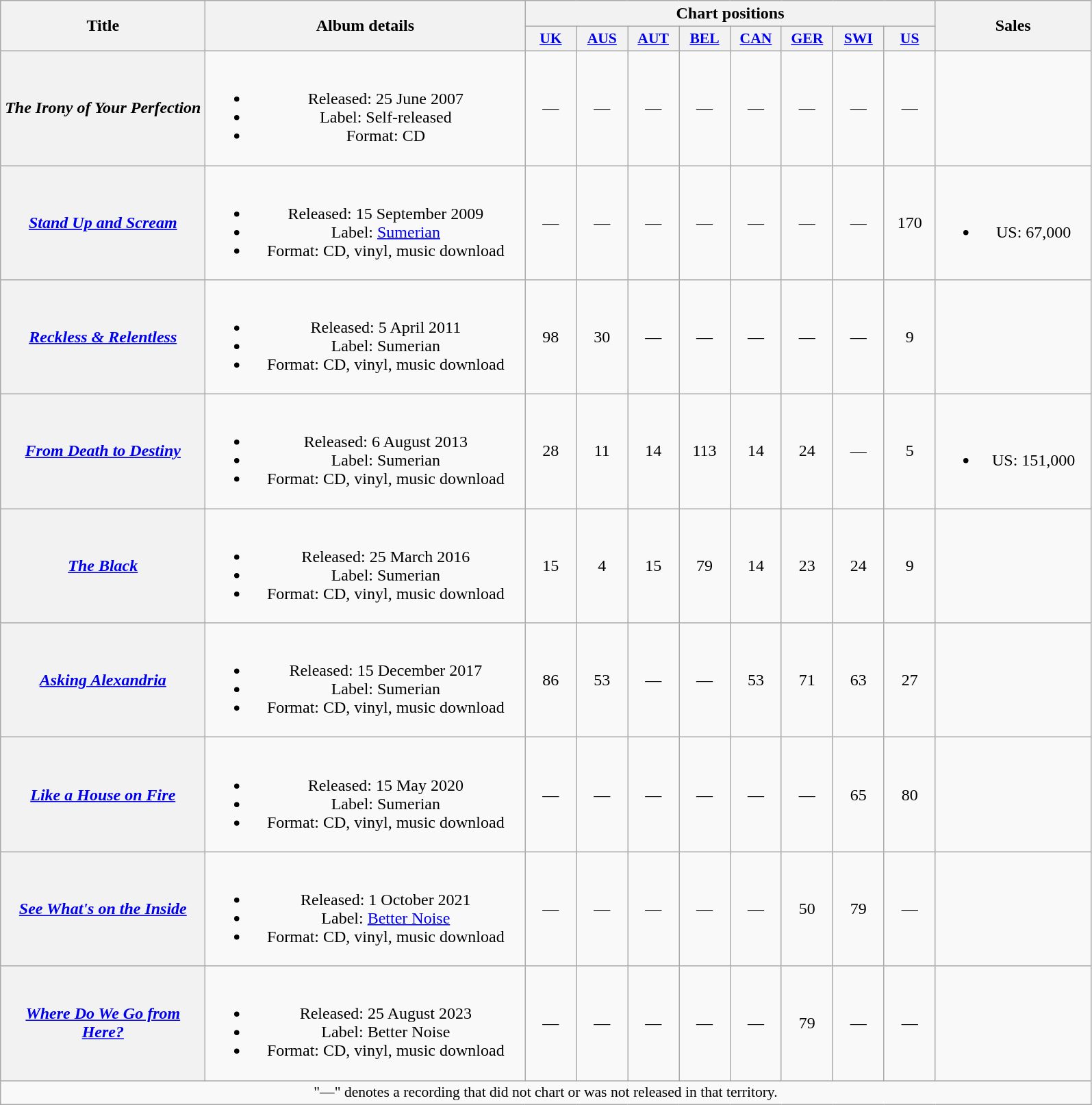<table class="wikitable plainrowheaders" style="text-align:center;">
<tr>
<th scope="col" rowspan="2" style="width:12em;">Title</th>
<th scope="col" rowspan="2" style="width:19em;">Album details</th>
<th colspan="8">Chart positions</th>
<th scope="col" rowspan="2" style="width:9em;">Sales</th>
</tr>
<tr>
<th scope="col" style="width:3em;font-size:90%;"><a href='#'>UK</a><br></th>
<th scope="col" style="width:3em;font-size:90%;"><a href='#'>AUS</a><br></th>
<th scope="col" style="width:3em;font-size:90%;"><a href='#'>AUT</a><br></th>
<th scope="col" style="width:3em;font-size:90%;"><a href='#'>BEL</a><br></th>
<th scope="col" style="width:3em;font-size:90%;"><a href='#'>CAN</a><br></th>
<th scope="col" style="width:3em;font-size:90%;"><a href='#'>GER</a><br></th>
<th scope="col" style="width:3em;font-size:90%;"><a href='#'>SWI</a><br></th>
<th scope="col" style="width:3em;font-size:90%;"><a href='#'>US</a><br></th>
</tr>
<tr>
<th scope="row"><em>The Irony of Your Perfection</em></th>
<td><br><ul><li>Released: 25 June 2007</li><li>Label: Self-released</li><li>Format: CD</li></ul></td>
<td>—</td>
<td>—</td>
<td>—</td>
<td>—</td>
<td>—</td>
<td>—</td>
<td>—</td>
<td>—</td>
<td></td>
</tr>
<tr>
<th scope="row"><em><a href='#'>Stand Up and Scream</a></em></th>
<td><br><ul><li>Released: 15 September 2009</li><li>Label: <a href='#'>Sumerian</a></li><li>Format: CD, vinyl, music download</li></ul></td>
<td>—</td>
<td>—</td>
<td>—</td>
<td>—</td>
<td>—</td>
<td>—</td>
<td>—</td>
<td>170</td>
<td><br><ul><li>US: 67,000</li></ul></td>
</tr>
<tr>
<th scope="row"><em><a href='#'>Reckless & Relentless</a></em></th>
<td><br><ul><li>Released: 5 April 2011</li><li>Label: Sumerian</li><li>Format: CD, vinyl, music download</li></ul></td>
<td>98</td>
<td>30</td>
<td>—</td>
<td>—</td>
<td>—</td>
<td>—</td>
<td>—</td>
<td>9</td>
<td></td>
</tr>
<tr>
<th scope="row"><em><a href='#'>From Death to Destiny</a></em></th>
<td><br><ul><li>Released: 6 August 2013</li><li>Label: Sumerian</li><li>Format: CD, vinyl, music download</li></ul></td>
<td>28</td>
<td>11</td>
<td>14</td>
<td>113</td>
<td>14</td>
<td>24</td>
<td>—</td>
<td>5</td>
<td><br><ul><li>US: 151,000</li></ul></td>
</tr>
<tr>
<th scope="row"><em><a href='#'>The Black</a></em></th>
<td><br><ul><li>Released: 25 March 2016</li><li>Label: Sumerian</li><li>Format: CD, vinyl, music download</li></ul></td>
<td>15</td>
<td>4</td>
<td>15</td>
<td>79</td>
<td>14</td>
<td>23</td>
<td>24</td>
<td>9</td>
<td></td>
</tr>
<tr>
<th scope="row"><em><a href='#'>Asking Alexandria</a></em></th>
<td><br><ul><li>Released: 15 December 2017</li><li>Label: Sumerian</li><li>Format: CD, vinyl, music download</li></ul></td>
<td>86</td>
<td>53</td>
<td>—</td>
<td>—</td>
<td>53</td>
<td>71</td>
<td>63</td>
<td>27</td>
<td></td>
</tr>
<tr>
<th scope="row"><em><a href='#'>Like a House on Fire</a></em></th>
<td><br><ul><li>Released: 15 May 2020</li><li>Label: Sumerian</li><li>Format: CD, vinyl, music download</li></ul></td>
<td>—</td>
<td>—</td>
<td>—</td>
<td>—</td>
<td>—</td>
<td>—</td>
<td>65</td>
<td>80</td>
<td></td>
</tr>
<tr>
<th scope="row"><em><a href='#'>See What's on the Inside</a></em></th>
<td><br><ul><li>Released: 1 October 2021</li><li>Label: <a href='#'>Better Noise</a></li><li>Format: CD, vinyl, music download</li></ul></td>
<td>—</td>
<td>—</td>
<td>—</td>
<td>—</td>
<td>—</td>
<td>50</td>
<td>79</td>
<td>—</td>
<td></td>
</tr>
<tr>
<th scope="row"><em><a href='#'>Where Do We Go from Here?</a></em></th>
<td><br><ul><li>Released: 25 August 2023</li><li>Label: Better Noise</li><li>Format: CD, vinyl, music download</li></ul></td>
<td>—</td>
<td>—</td>
<td>—</td>
<td>—</td>
<td>—</td>
<td>79</td>
<td>—</td>
<td>—</td>
<td></td>
</tr>
<tr>
<td colspan="14" style="font-size:90%">"—" denotes a recording that did not chart or was not released in that territory.</td>
</tr>
</table>
